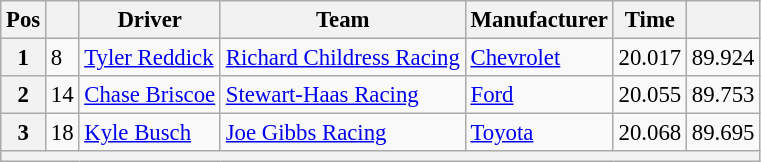<table class="wikitable" style="font-size:95%">
<tr>
<th>Pos</th>
<th></th>
<th>Driver</th>
<th>Team</th>
<th>Manufacturer</th>
<th>Time</th>
<th></th>
</tr>
<tr>
<th>1</th>
<td>8</td>
<td><a href='#'>Tyler Reddick</a></td>
<td><a href='#'>Richard Childress Racing</a></td>
<td><a href='#'>Chevrolet</a></td>
<td>20.017</td>
<td>89.924</td>
</tr>
<tr>
<th>2</th>
<td>14</td>
<td><a href='#'>Chase Briscoe</a></td>
<td><a href='#'>Stewart-Haas Racing</a></td>
<td><a href='#'>Ford</a></td>
<td>20.055</td>
<td>89.753</td>
</tr>
<tr>
<th>3</th>
<td>18</td>
<td><a href='#'>Kyle Busch</a></td>
<td><a href='#'>Joe Gibbs Racing</a></td>
<td><a href='#'>Toyota</a></td>
<td>20.068</td>
<td>89.695</td>
</tr>
<tr>
<th colspan="7"></th>
</tr>
</table>
